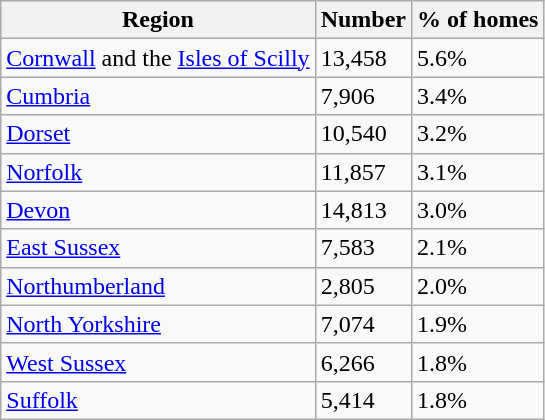<table class="wikitable sortable floatright">
<tr>
<th>Region</th>
<th>Number</th>
<th>% of homes</th>
</tr>
<tr>
<td><a href='#'>Cornwall</a> and the <a href='#'>Isles of Scilly</a></td>
<td>13,458</td>
<td>5.6%</td>
</tr>
<tr>
<td><a href='#'>Cumbria</a></td>
<td>7,906</td>
<td>3.4%</td>
</tr>
<tr>
<td><a href='#'>Dorset</a></td>
<td>10,540</td>
<td>3.2%</td>
</tr>
<tr>
<td><a href='#'>Norfolk</a></td>
<td>11,857</td>
<td>3.1%</td>
</tr>
<tr>
<td><a href='#'>Devon</a></td>
<td>14,813</td>
<td>3.0%</td>
</tr>
<tr>
<td><a href='#'>East Sussex</a></td>
<td>7,583</td>
<td>2.1%</td>
</tr>
<tr>
<td><a href='#'>Northumberland</a></td>
<td>2,805</td>
<td>2.0%</td>
</tr>
<tr>
<td><a href='#'>North Yorkshire</a></td>
<td>7,074</td>
<td>1.9%</td>
</tr>
<tr>
<td><a href='#'>West Sussex</a></td>
<td>6,266</td>
<td>1.8%</td>
</tr>
<tr>
<td><a href='#'>Suffolk</a></td>
<td>5,414</td>
<td>1.8%</td>
</tr>
</table>
